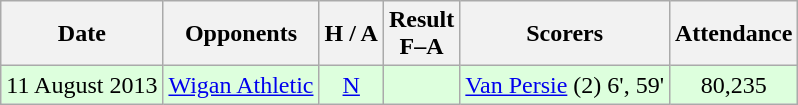<table class="wikitable" style="text-align:center">
<tr>
<th>Date</th>
<th>Opponents</th>
<th>H / A</th>
<th>Result<br>F–A</th>
<th>Scorers</th>
<th>Attendance</th>
</tr>
<tr bgcolor="#ddffdd">
<td>11 August 2013</td>
<td><a href='#'>Wigan Athletic</a></td>
<td><a href='#'>N</a></td>
<td></td>
<td><a href='#'>Van Persie</a> (2) 6', 59'</td>
<td>80,235</td>
</tr>
</table>
